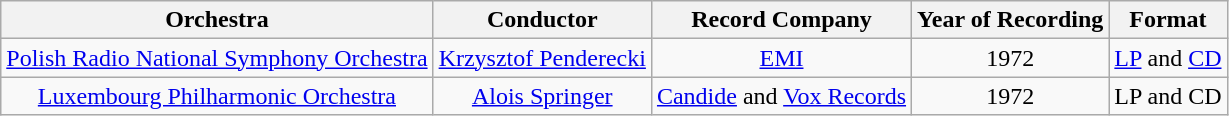<table class="wikitable">
<tr>
<th align="center">Orchestra</th>
<th align="center">Conductor</th>
<th align="center">Record Company</th>
<th align="center">Year of Recording</th>
<th align="center">Format</th>
</tr>
<tr>
<td align="center"><a href='#'>Polish Radio National Symphony Orchestra</a></td>
<td align="center"><a href='#'>Krzysztof Penderecki</a></td>
<td align="center"><a href='#'>EMI</a></td>
<td align="center">1972</td>
<td align="center"><a href='#'>LP</a> and <a href='#'>CD</a></td>
</tr>
<tr>
<td align="center"><a href='#'>Luxembourg Philharmonic Orchestra</a></td>
<td align="center"><a href='#'>Alois Springer</a></td>
<td align="center"><a href='#'>Candide</a> and <a href='#'>Vox Records</a></td>
<td align="center">1972</td>
<td align="center">LP and CD</td>
</tr>
</table>
